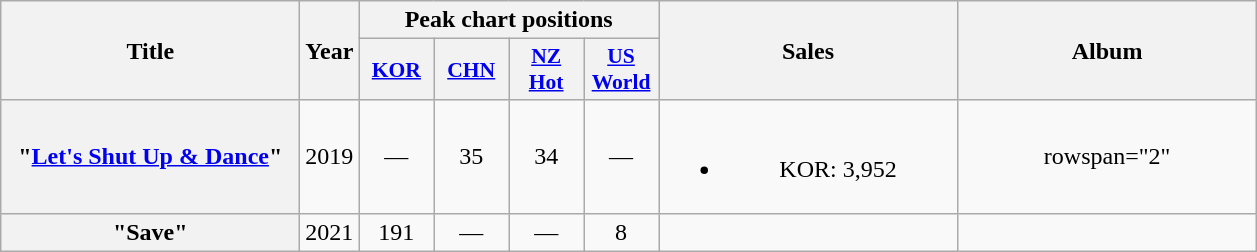<table class="wikitable plainrowheaders" style="text-align:center;">
<tr>
<th rowspan="2" style="width:12em;">Title</th>
<th rowspan="2" style="width:1em;">Year</th>
<th colspan="4">Peak chart positions</th>
<th rowspan="2" style="width:12em;">Sales</th>
<th rowspan="2" style="width:12em;">Album</th>
</tr>
<tr>
<th scope="col" style="width:3em;font-size:90%;"><a href='#'>KOR</a></th>
<th scope="col" style="width:3em;font-size:90%;"><a href='#'>CHN</a><br></th>
<th scope="col" style="width:3em;font-size:90%;"><a href='#'>NZ<br>Hot</a><br></th>
<th scope="col" style="width:3em;font-size:90%;"><a href='#'>US<br>World</a><br></th>
</tr>
<tr>
<th scope="row">"<a href='#'>Let's Shut Up & Dance</a>"<br></th>
<td>2019</td>
<td>—</td>
<td>35</td>
<td>34</td>
<td>—</td>
<td><br><ul><li>KOR: 3,952 </li></ul></td>
<td>rowspan="2" </td>
</tr>
<tr>
<th scope="row">"Save"<br></th>
<td>2021</td>
<td>191</td>
<td>—</td>
<td>—</td>
<td>8</td>
<td></td>
</tr>
</table>
